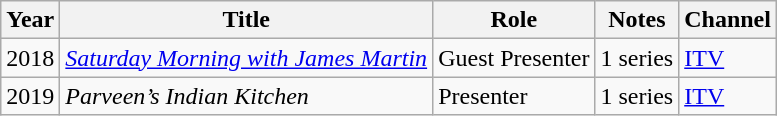<table class="wikitable">
<tr>
<th>Year</th>
<th>Title</th>
<th>Role</th>
<th>Notes</th>
<th>Channel</th>
</tr>
<tr>
<td>2018</td>
<td><em><a href='#'>Saturday Morning with James Martin</a></em></td>
<td>Guest Presenter</td>
<td>1 series</td>
<td><a href='#'>ITV</a></td>
</tr>
<tr>
<td>2019</td>
<td><em>Parveen’s Indian Kitchen</em></td>
<td>Presenter</td>
<td>1 series</td>
<td><a href='#'>ITV</a></td>
</tr>
</table>
